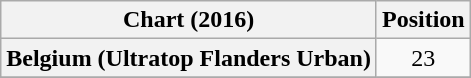<table class="wikitable sortable plainrowheaders" style="text-align:center;">
<tr>
<th scope="col">Chart (2016)</th>
<th scope="col">Position</th>
</tr>
<tr>
<th scope="row">Belgium (Ultratop Flanders Urban)</th>
<td>23</td>
</tr>
<tr>
</tr>
</table>
